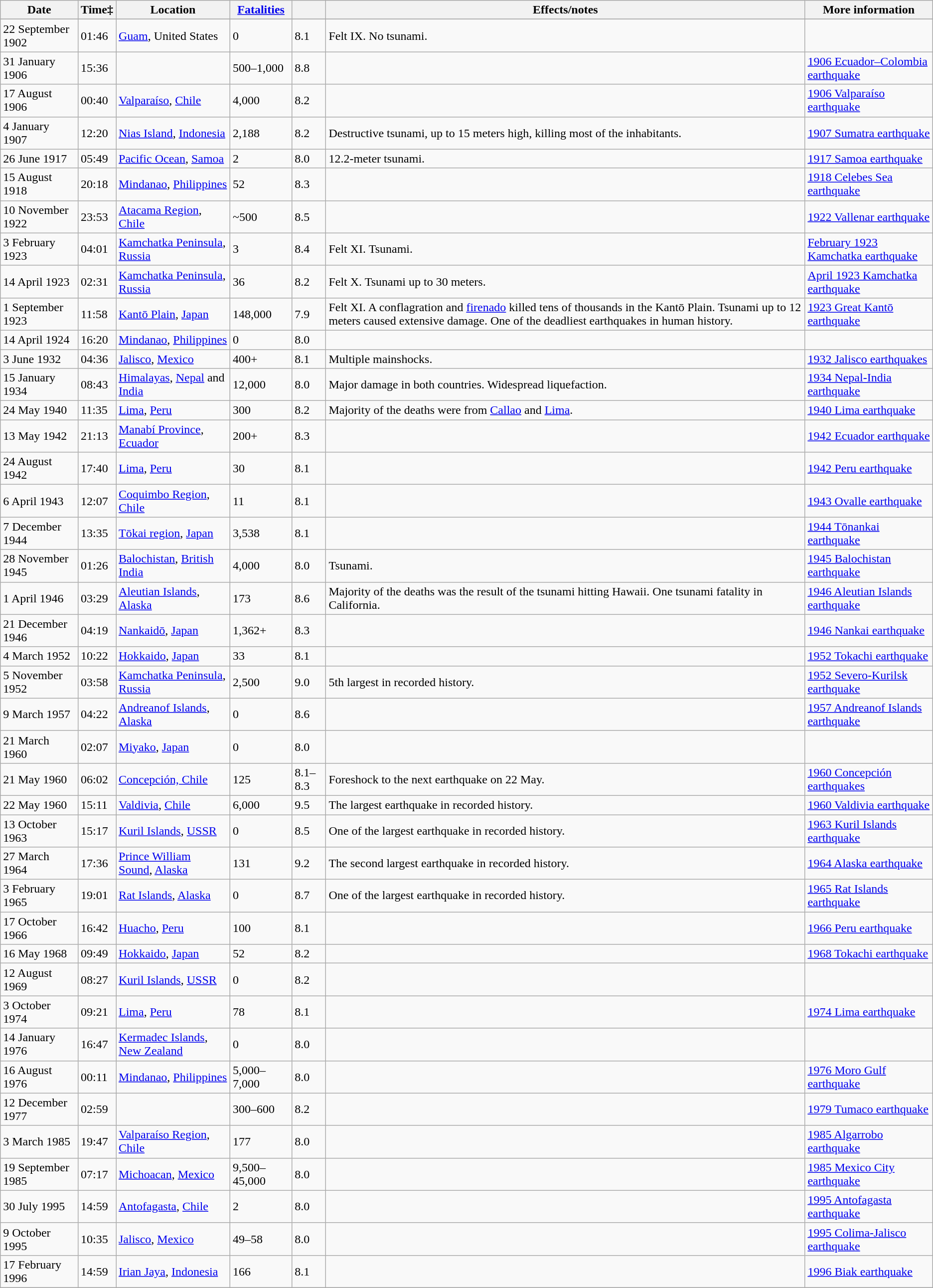<table class="wikitable sortable">
<tr>
<th>Date</th>
<th>Time‡</th>
<th>Location</th>
<th><a href='#'>Fatalities</a></th>
<th></th>
<th>Effects/notes</th>
<th>More information</th>
</tr>
<tr>
</tr>
<tr>
<td>22 September 1902</td>
<td>01:46</td>
<td> <a href='#'>Guam</a>, United States</td>
<td>0</td>
<td>8.1</td>
<td>Felt IX. No tsunami.</td>
<td></td>
</tr>
<tr>
<td>31 January 1906</td>
<td>15:36</td>
<td><br></td>
<td>500–1,000</td>
<td>8.8</td>
<td></td>
<td><a href='#'>1906 Ecuador–Colombia earthquake</a></td>
</tr>
<tr>
<td>17 August 1906</td>
<td>00:40</td>
<td> <a href='#'>Valparaíso</a>, <a href='#'>Chile</a></td>
<td>4,000</td>
<td>8.2</td>
<td></td>
<td><a href='#'>1906 Valparaíso earthquake</a></td>
</tr>
<tr>
<td>4 January 1907</td>
<td>12:20 </td>
<td> <a href='#'>Nias Island</a>, <a href='#'>Indonesia</a></td>
<td>2,188</td>
<td>8.2</td>
<td> Destructive tsunami, up to 15 meters high, killing most of the inhabitants.</td>
<td><a href='#'>1907 Sumatra earthquake</a></td>
</tr>
<tr>
<td>26 June 1917</td>
<td>05:49 </td>
<td> <a href='#'>Pacific Ocean</a>, <a href='#'>Samoa</a></td>
<td>2</td>
<td>8.0</td>
<td> 12.2-meter tsunami.</td>
<td><a href='#'>1917 Samoa earthquake</a></td>
</tr>
<tr>
<td>15 August 1918</td>
<td>20:18 </td>
<td> <a href='#'>Mindanao</a>, <a href='#'>Philippines</a></td>
<td>52</td>
<td>8.3</td>
<td></td>
<td><a href='#'>1918 Celebes Sea earthquake</a></td>
</tr>
<tr>
<td>10 November 1922</td>
<td>23:53 </td>
<td> <a href='#'>Atacama Region</a>, <a href='#'>Chile</a></td>
<td>~500</td>
<td>8.5</td>
<td></td>
<td><a href='#'>1922 Vallenar earthquake</a></td>
</tr>
<tr>
<td>3 February 1923</td>
<td>04:01 </td>
<td> <a href='#'>Kamchatka Peninsula</a>, <a href='#'>Russia</a></td>
<td>3</td>
<td>8.4</td>
<td> Felt XI. Tsunami.</td>
<td><a href='#'>February 1923 Kamchatka earthquake</a></td>
</tr>
<tr>
<td>14 April 1923</td>
<td>02:31 </td>
<td> <a href='#'>Kamchatka Peninsula</a>, <a href='#'>Russia</a></td>
<td>36</td>
<td>8.2</td>
<td> Felt X. Tsunami up to 30 meters.</td>
<td><a href='#'>April 1923 Kamchatka earthquake</a></td>
</tr>
<tr>
<td>1 September 1923</td>
<td>11:58 </td>
<td> <a href='#'>Kantō Plain</a>, <a href='#'>Japan</a></td>
<td>148,000</td>
<td>7.9</td>
<td> Felt XI. A conflagration and <a href='#'>firenado</a> killed tens of thousands in the Kantō Plain. Tsunami up to 12 meters caused extensive damage. One of the deadliest earthquakes in human history.</td>
<td><a href='#'>1923 Great Kantō earthquake</a></td>
</tr>
<tr>
<td>14 April 1924</td>
<td>16:20</td>
<td> <a href='#'>Mindanao</a>, <a href='#'>Philippines</a></td>
<td>0</td>
<td>8.0</td>
<td></td>
<td></td>
</tr>
<tr>
<td>3 June 1932</td>
<td>04:36</td>
<td> <a href='#'>Jalisco</a>, <a href='#'>Mexico</a></td>
<td>400+</td>
<td>8.1</td>
<td> Multiple mainshocks.</td>
<td><a href='#'>1932 Jalisco earthquakes</a></td>
</tr>
<tr>
<td>15 January 1934</td>
<td>08:43</td>
<td> <a href='#'>Himalayas</a>, <a href='#'>Nepal</a> and <a href='#'>India</a></td>
<td>12,000</td>
<td>8.0</td>
<td> Major damage in both countries. Widespread liquefaction.</td>
<td><a href='#'>1934 Nepal-India earthquake</a></td>
</tr>
<tr>
<td>24 May 1940</td>
<td>11:35</td>
<td> <a href='#'>Lima</a>, <a href='#'>Peru</a></td>
<td>300</td>
<td>8.2</td>
<td> Majority of the deaths were from <a href='#'>Callao</a> and <a href='#'>Lima</a>.</td>
<td><a href='#'>1940 Lima earthquake</a></td>
</tr>
<tr>
<td>13 May 1942</td>
<td>21:13 </td>
<td> <a href='#'>Manabí Province</a>, <a href='#'>Ecuador</a></td>
<td>200+</td>
<td>8.3</td>
<td></td>
<td><a href='#'>1942 Ecuador earthquake</a></td>
</tr>
<tr>
<td>24 August 1942</td>
<td>17:40 </td>
<td> <a href='#'>Lima</a>, <a href='#'>Peru</a></td>
<td>30</td>
<td>8.1</td>
<td></td>
<td><a href='#'>1942 Peru earthquake</a></td>
</tr>
<tr>
<td>6 April 1943</td>
<td>12:07 </td>
<td> <a href='#'>Coquimbo Region</a>, <a href='#'>Chile</a></td>
<td>11</td>
<td>8.1</td>
<td></td>
<td><a href='#'>1943 Ovalle earthquake</a></td>
</tr>
<tr>
<td>7 December 1944</td>
<td>13:35 </td>
<td> <a href='#'>Tōkai region</a>, <a href='#'>Japan</a></td>
<td>3,538</td>
<td>8.1</td>
<td></td>
<td><a href='#'>1944 Tōnankai earthquake</a></td>
</tr>
<tr>
<td>28 November 1945</td>
<td>01:26 </td>
<td> <a href='#'>Balochistan</a>, <a href='#'>British India</a> </td>
<td>4,000</td>
<td>8.0</td>
<td> Tsunami.</td>
<td><a href='#'>1945 Balochistan earthquake</a></td>
</tr>
<tr>
<td>1 April 1946</td>
<td>03:29 </td>
<td> <a href='#'>Aleutian Islands</a>, <a href='#'>Alaska</a></td>
<td>173</td>
<td>8.6</td>
<td> Majority of the deaths was the result of the tsunami hitting Hawaii. One tsunami fatality in California.</td>
<td><a href='#'>1946 Aleutian Islands earthquake</a></td>
</tr>
<tr>
<td>21 December 1946</td>
<td>04:19 </td>
<td> <a href='#'>Nankaidō</a>, <a href='#'>Japan</a></td>
<td>1,362+</td>
<td>8.3</td>
<td></td>
<td><a href='#'>1946 Nankai earthquake</a></td>
</tr>
<tr>
<td>4 March 1952</td>
<td>10:22 </td>
<td> <a href='#'>Hokkaido</a>, <a href='#'>Japan</a></td>
<td>33</td>
<td>8.1</td>
<td></td>
<td><a href='#'>1952 Tokachi earthquake</a></td>
</tr>
<tr>
<td>5 November 1952</td>
<td>03:58 </td>
<td> <a href='#'>Kamchatka Peninsula</a>, <a href='#'>Russia</a></td>
<td>2,500</td>
<td>9.0</td>
<td> 5th largest in recorded history.</td>
<td><a href='#'>1952 Severo-Kurilsk earthquake</a></td>
</tr>
<tr>
<td>9 March 1957</td>
<td>04:22 </td>
<td> <a href='#'>Andreanof Islands</a>, <a href='#'>Alaska</a></td>
<td>0</td>
<td>8.6</td>
<td></td>
<td><a href='#'>1957 Andreanof Islands earthquake</a></td>
</tr>
<tr>
<td>21 March 1960</td>
<td>02:07 </td>
<td> <a href='#'>Miyako</a>, <a href='#'>Japan</a></td>
<td>0</td>
<td>8.0</td>
<td></td>
<td></td>
</tr>
<tr>
<td>21 May 1960</td>
<td>06:02 </td>
<td> <a href='#'>Concepción, Chile</a></td>
<td>125</td>
<td>8.1–8.3</td>
<td> Foreshock to the next earthquake on 22 May.</td>
<td><a href='#'>1960 Concepción earthquakes</a></td>
</tr>
<tr>
<td>22 May 1960</td>
<td>15:11 </td>
<td> <a href='#'>Valdivia</a>, <a href='#'>Chile</a></td>
<td>6,000</td>
<td>9.5</td>
<td> The largest earthquake in recorded history.</td>
<td><a href='#'>1960 Valdivia earthquake</a></td>
</tr>
<tr>
<td>13 October 1963</td>
<td>15:17 </td>
<td> <a href='#'>Kuril Islands</a>, <a href='#'>USSR</a> </td>
<td>0</td>
<td>8.5</td>
<td> One of the largest earthquake in recorded history.</td>
<td><a href='#'>1963 Kuril Islands earthquake</a></td>
</tr>
<tr>
<td>27 March 1964</td>
<td>17:36 </td>
<td> <a href='#'>Prince William Sound</a>, <a href='#'>Alaska</a></td>
<td>131</td>
<td>9.2</td>
<td> The second largest earthquake in recorded history.</td>
<td><a href='#'>1964 Alaska earthquake</a></td>
</tr>
<tr>
<td>3 February 1965</td>
<td>19:01 </td>
<td> <a href='#'>Rat Islands</a>, <a href='#'>Alaska</a></td>
<td>0</td>
<td>8.7</td>
<td> One of the largest earthquake in recorded history.</td>
<td><a href='#'>1965 Rat Islands earthquake</a></td>
</tr>
<tr>
<td>17 October 1966</td>
<td>16:42 </td>
<td> <a href='#'>Huacho</a>, <a href='#'>Peru</a></td>
<td>100</td>
<td>8.1</td>
<td></td>
<td><a href='#'>1966 Peru earthquake</a></td>
</tr>
<tr>
<td>16 May 1968</td>
<td>09:49 </td>
<td> <a href='#'>Hokkaido</a>, <a href='#'>Japan</a></td>
<td>52</td>
<td>8.2</td>
<td></td>
<td><a href='#'>1968 Tokachi earthquake</a></td>
</tr>
<tr>
<td>12 August 1969</td>
<td>08:27 </td>
<td> <a href='#'>Kuril Islands</a>, <a href='#'>USSR</a></td>
<td>0</td>
<td>8.2</td>
<td></td>
<td></td>
</tr>
<tr>
<td>3 October 1974</td>
<td>09:21 </td>
<td> <a href='#'>Lima</a>, <a href='#'>Peru</a></td>
<td>78</td>
<td>8.1</td>
<td></td>
<td><a href='#'>1974 Lima earthquake</a></td>
</tr>
<tr>
<td>14 January 1976</td>
<td>16:47</td>
<td> <a href='#'>Kermadec Islands</a>, <a href='#'>New Zealand</a></td>
<td>0</td>
<td>8.0</td>
<td></td>
<td></td>
</tr>
<tr>
<td>16 August 1976</td>
<td>00:11 </td>
<td> <a href='#'>Mindanao</a>, <a href='#'>Philippines</a></td>
<td>5,000–7,000</td>
<td>8.0</td>
<td></td>
<td><a href='#'>1976 Moro Gulf earthquake</a></td>
</tr>
<tr>
<td>12 December 1977</td>
<td>02:59 </td>
<td><br></td>
<td>300–600</td>
<td>8.2</td>
<td></td>
<td><a href='#'>1979 Tumaco earthquake</a></td>
</tr>
<tr>
<td>3 March 1985</td>
<td>19:47 </td>
<td> <a href='#'>Valparaíso Region</a>, <a href='#'>Chile</a></td>
<td>177</td>
<td>8.0</td>
<td></td>
<td><a href='#'>1985 Algarrobo earthquake</a></td>
</tr>
<tr>
<td>19 September 1985</td>
<td>07:17 </td>
<td> <a href='#'>Michoacan</a>, <a href='#'>Mexico</a></td>
<td>9,500–45,000</td>
<td>8.0</td>
<td></td>
<td><a href='#'>1985 Mexico City earthquake</a></td>
</tr>
<tr>
<td>30 July 1995</td>
<td>14:59 </td>
<td> <a href='#'>Antofagasta</a>, <a href='#'>Chile</a></td>
<td>2</td>
<td>8.0</td>
<td></td>
<td><a href='#'>1995 Antofagasta earthquake</a></td>
</tr>
<tr>
<td>9 October 1995</td>
<td>10:35 </td>
<td> <a href='#'>Jalisco</a>, <a href='#'>Mexico</a></td>
<td>49–58</td>
<td>8.0</td>
<td></td>
<td><a href='#'>1995 Colima-Jalisco earthquake</a></td>
</tr>
<tr>
<td>17 February 1996</td>
<td>14:59 </td>
<td> <a href='#'>Irian Jaya</a>, <a href='#'>Indonesia</a></td>
<td>166</td>
<td>8.1</td>
<td></td>
<td><a href='#'>1996 Biak earthquake</a></td>
</tr>
<tr>
</tr>
</table>
